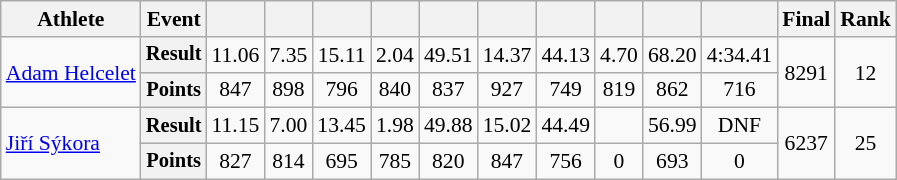<table class="wikitable" style="font-size:90%">
<tr>
<th>Athlete</th>
<th>Event</th>
<th></th>
<th></th>
<th></th>
<th></th>
<th></th>
<th></th>
<th></th>
<th></th>
<th></th>
<th></th>
<th>Final</th>
<th>Rank</th>
</tr>
<tr align=center>
<td rowspan=2 align=left><a href='#'>Adam Helcelet</a></td>
<th style="font-size:95%">Result</th>
<td>11.06</td>
<td>7.35</td>
<td>15.11</td>
<td>2.04</td>
<td>49.51</td>
<td>14.37</td>
<td>44.13</td>
<td>4.70</td>
<td>68.20</td>
<td>4:34.41</td>
<td rowspan=2>8291</td>
<td rowspan=2>12</td>
</tr>
<tr align=center>
<th style="font-size:95%">Points</th>
<td>847</td>
<td>898</td>
<td>796</td>
<td>840</td>
<td>837</td>
<td>927</td>
<td>749</td>
<td>819</td>
<td>862</td>
<td>716</td>
</tr>
<tr align=center>
<td rowspan=2 align=left><a href='#'>Jiří Sýkora</a></td>
<th style="font-size:95%">Result</th>
<td>11.15</td>
<td>7.00</td>
<td>13.45</td>
<td>1.98</td>
<td>49.88</td>
<td>15.02</td>
<td>44.49</td>
<td></td>
<td>56.99</td>
<td>DNF</td>
<td rowspan=2>6237</td>
<td rowspan=2>25</td>
</tr>
<tr align=center>
<th style="font-size:95%">Points</th>
<td>827</td>
<td>814</td>
<td>695</td>
<td>785</td>
<td>820</td>
<td>847</td>
<td>756</td>
<td>0</td>
<td>693</td>
<td>0</td>
</tr>
</table>
